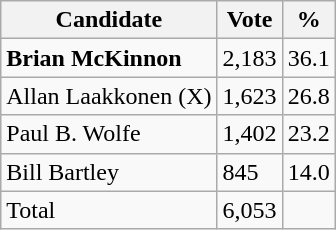<table class="wikitable">
<tr>
<th bgcolor="#DDDDFF">Candidate</th>
<th bgcolor="#DDDDFF">Vote</th>
<th bgcolor="#DDDDFF">%</th>
</tr>
<tr>
<td><strong>Brian McKinnon</strong></td>
<td>2,183</td>
<td>36.1</td>
</tr>
<tr>
<td>Allan Laakkonen (X)</td>
<td>1,623</td>
<td>26.8</td>
</tr>
<tr>
<td>Paul B. Wolfe</td>
<td>1,402</td>
<td>23.2</td>
</tr>
<tr>
<td>Bill Bartley</td>
<td>845</td>
<td>14.0</td>
</tr>
<tr>
<td>Total</td>
<td>6,053</td>
<td></td>
</tr>
</table>
